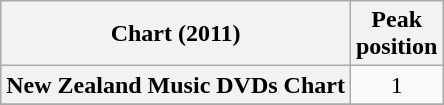<table class="wikitable plainrowheaders sortable" style="text-align:center;" border="1">
<tr>
<th scope="col">Chart (2011)</th>
<th scope="col">Peak<br>position</th>
</tr>
<tr>
<th scope="row">New Zealand Music DVDs Chart</th>
<td>1</td>
</tr>
<tr>
</tr>
</table>
